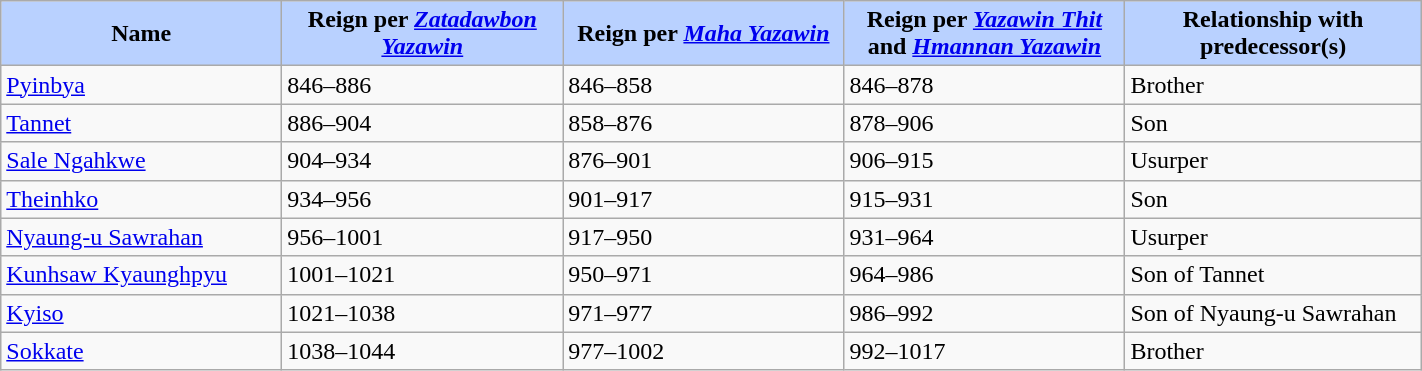<table width=75% class="wikitable">
<tr>
<th style="background-color:#B9D1FF" width=10%>Name</th>
<th style="background-color:#B9D1FF" width=10%>Reign per <em><a href='#'>Zatadawbon Yazawin</a></em></th>
<th style="background-color:#B9D1FF" width=10%>Reign per <em><a href='#'>Maha Yazawin</a></em></th>
<th style="background-color:#B9D1FF" width=10%>Reign per <em><a href='#'>Yazawin Thit</a></em> and <em><a href='#'>Hmannan Yazawin</a></em></th>
<th style="background-color:#B9D1FF" width=10%>Relationship with predecessor(s)</th>
</tr>
<tr>
<td><a href='#'>Pyinbya</a></td>
<td>846–886</td>
<td>846–858</td>
<td>846–878</td>
<td>Brother</td>
</tr>
<tr>
<td><a href='#'>Tannet</a></td>
<td>886–904</td>
<td>858–876</td>
<td>878–906</td>
<td>Son</td>
</tr>
<tr>
<td><a href='#'>Sale Ngahkwe</a></td>
<td>904–934</td>
<td>876–901</td>
<td>906–915</td>
<td>Usurper</td>
</tr>
<tr>
<td><a href='#'>Theinhko</a></td>
<td>934–956</td>
<td>901–917</td>
<td>915–931</td>
<td>Son</td>
</tr>
<tr>
<td><a href='#'>Nyaung-u Sawrahan</a></td>
<td>956–1001</td>
<td>917–950</td>
<td>931–964</td>
<td>Usurper</td>
</tr>
<tr>
<td><a href='#'>Kunhsaw Kyaunghpyu</a></td>
<td>1001–1021</td>
<td>950–971</td>
<td>964–986</td>
<td>Son of Tannet</td>
</tr>
<tr>
<td><a href='#'>Kyiso</a></td>
<td>1021–1038</td>
<td>971–977</td>
<td>986–992</td>
<td>Son of Nyaung-u Sawrahan</td>
</tr>
<tr>
<td><a href='#'>Sokkate</a></td>
<td>1038–1044</td>
<td>977–1002</td>
<td>992–1017</td>
<td>Brother</td>
</tr>
</table>
